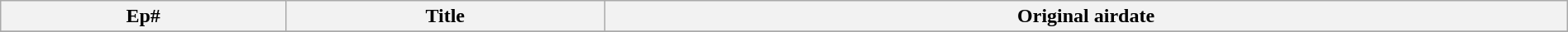<table class="wikitable plainrowheaders" style="width:100%;">
<tr>
<th>Ep#</th>
<th>Title</th>
<th>Original airdate</th>
</tr>
<tr>
</tr>
</table>
